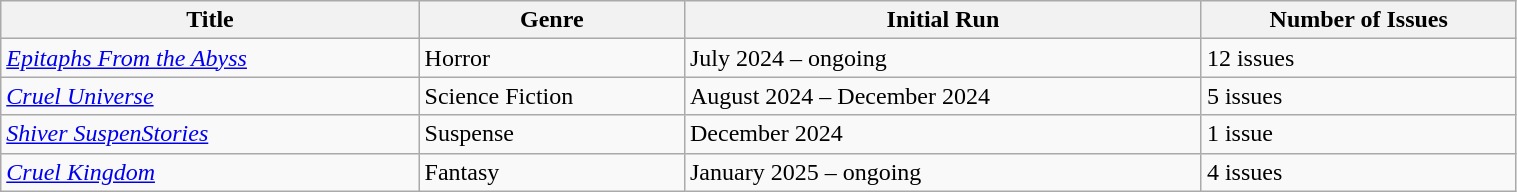<table class="wikitable" style="width:80%;">
<tr>
<th>Title</th>
<th>Genre</th>
<th>Initial Run</th>
<th>Number of Issues</th>
</tr>
<tr>
<td><em><a href='#'>Epitaphs From the Abyss</a></em></td>
<td>Horror</td>
<td>July 2024 – ongoing</td>
<td>12 issues</td>
</tr>
<tr>
<td><em><a href='#'>Cruel Universe</a></em></td>
<td>Science Fiction</td>
<td>August 2024 – December 2024</td>
<td>5 issues</td>
</tr>
<tr>
<td><em><a href='#'>Shiver SuspenStories</a></em></td>
<td>Suspense</td>
<td>December 2024</td>
<td>1 issue</td>
</tr>
<tr>
<td><em><a href='#'>Cruel Kingdom</a></em></td>
<td>Fantasy</td>
<td>January 2025 – ongoing</td>
<td>4 issues</td>
</tr>
</table>
